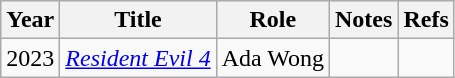<table class="wikitable">
<tr>
<th>Year</th>
<th>Title</th>
<th>Role</th>
<th>Notes</th>
<th>Refs</th>
</tr>
<tr>
<td>2023</td>
<td><em><a href='#'>Resident Evil 4</a></em></td>
<td>Ada Wong</td>
<td></td>
<td></td>
</tr>
</table>
